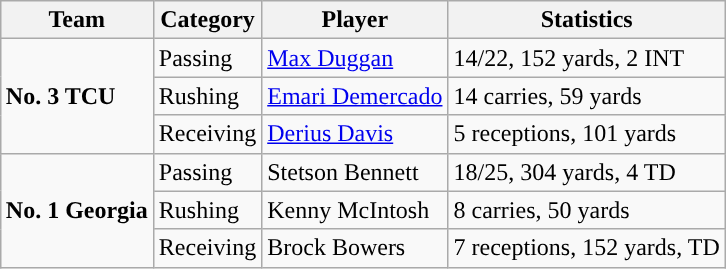<table class="wikitable" style="float: right;">
<tr>
<th>Team</th>
<th>Category</th>
<th>Player</th>
<th>Statistics</th>
</tr>
<tr>
<td rowspan=3><strong>No. 3 TCU</strong></td>
<td>Passing</td>
<td><a href='#'>Max Duggan</a></td>
<td>14/22, 152 yards, 2 INT</td>
</tr>
<tr>
<td>Rushing</td>
<td><a href='#'>Emari Demercado</a></td>
<td>14 carries, 59 yards</td>
</tr>
<tr>
<td>Receiving</td>
<td><a href='#'>Derius Davis</a></td>
<td>5 receptions, 101 yards</td>
</tr>
<tr>
<td rowspan=3><strong>No. 1 Georgia</strong></td>
<td>Passing</td>
<td>Stetson Bennett</td>
<td>18/25, 304 yards, 4 TD</td>
</tr>
<tr>
<td>Rushing</td>
<td>Kenny McIntosh</td>
<td>8 carries, 50 yards</td>
</tr>
<tr>
<td>Receiving</td>
<td>Brock Bowers</td>
<td>7 receptions, 152 yards, TD</td>
</tr>
</table>
